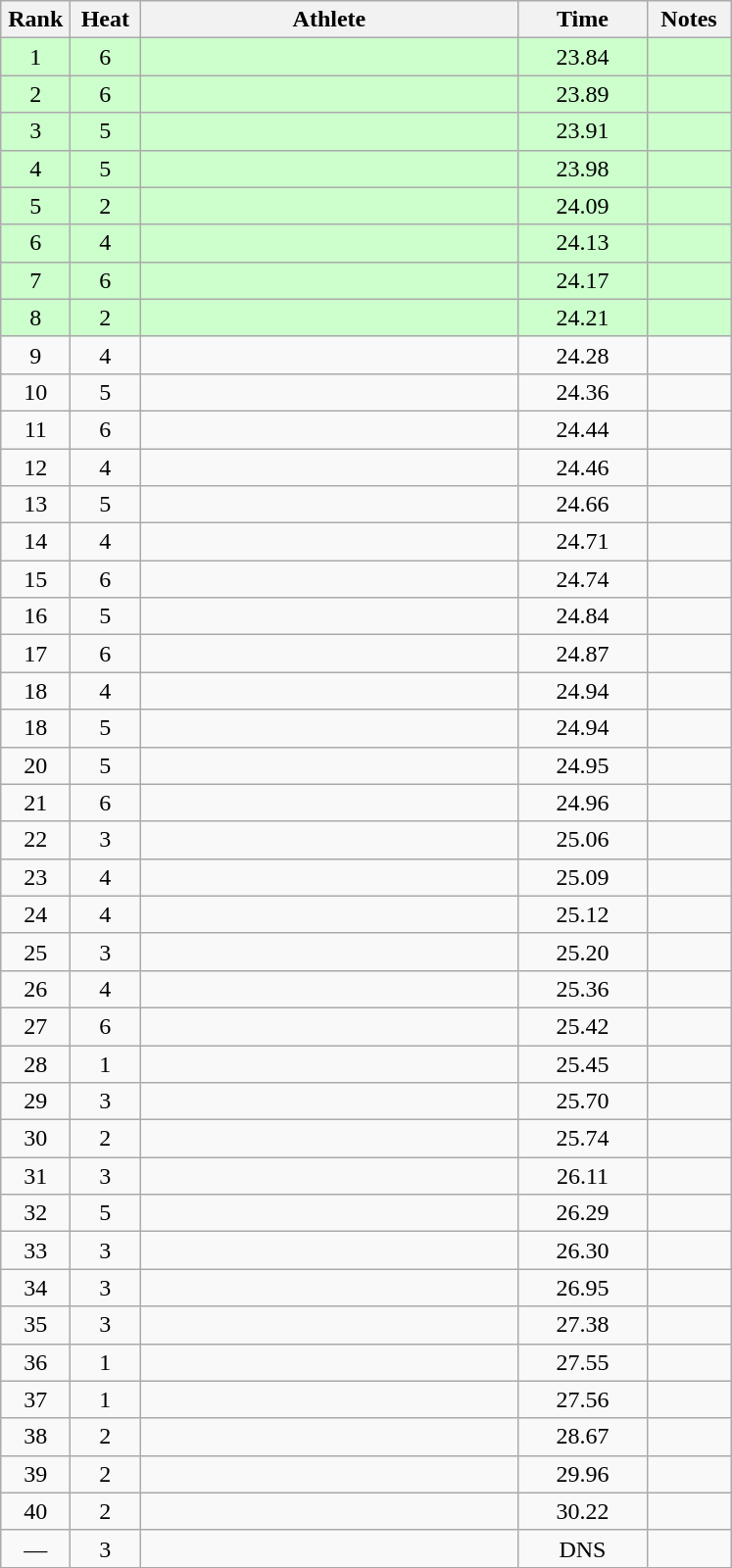<table class="wikitable" style="text-align:center">
<tr>
<th width=40>Rank</th>
<th width=40>Heat</th>
<th width=250>Athlete</th>
<th width=80>Time</th>
<th width=50>Notes</th>
</tr>
<tr bgcolor=ccffcc>
<td>1</td>
<td>6</td>
<td align=left></td>
<td>23.84</td>
<td></td>
</tr>
<tr bgcolor=ccffcc>
<td>2</td>
<td>6</td>
<td align=left></td>
<td>23.89</td>
<td></td>
</tr>
<tr bgcolor=ccffcc>
<td>3</td>
<td>5</td>
<td align=left></td>
<td>23.91</td>
<td></td>
</tr>
<tr bgcolor=ccffcc>
<td>4</td>
<td>5</td>
<td align=left></td>
<td>23.98</td>
<td></td>
</tr>
<tr bgcolor=ccffcc>
<td>5</td>
<td>2</td>
<td align=left></td>
<td>24.09</td>
<td></td>
</tr>
<tr bgcolor=ccffcc>
<td>6</td>
<td>4</td>
<td align=left></td>
<td>24.13</td>
<td></td>
</tr>
<tr bgcolor=ccffcc>
<td>7</td>
<td>6</td>
<td align=left></td>
<td>24.17</td>
<td></td>
</tr>
<tr bgcolor=ccffcc>
<td>8</td>
<td>2</td>
<td align=left></td>
<td>24.21</td>
<td></td>
</tr>
<tr>
<td>9</td>
<td>4</td>
<td align=left></td>
<td>24.28</td>
<td></td>
</tr>
<tr>
<td>10</td>
<td>5</td>
<td align=left></td>
<td>24.36</td>
<td></td>
</tr>
<tr>
<td>11</td>
<td>6</td>
<td align=left></td>
<td>24.44</td>
<td></td>
</tr>
<tr>
<td>12</td>
<td>4</td>
<td align=left></td>
<td>24.46</td>
<td></td>
</tr>
<tr>
<td>13</td>
<td>5</td>
<td align=left></td>
<td>24.66</td>
<td></td>
</tr>
<tr>
<td>14</td>
<td>4</td>
<td align=left></td>
<td>24.71</td>
<td></td>
</tr>
<tr>
<td>15</td>
<td>6</td>
<td align=left></td>
<td>24.74</td>
<td></td>
</tr>
<tr>
<td>16</td>
<td>5</td>
<td align=left></td>
<td>24.84</td>
<td></td>
</tr>
<tr>
<td>17</td>
<td>6</td>
<td align=left></td>
<td>24.87</td>
<td></td>
</tr>
<tr>
<td>18</td>
<td>4</td>
<td align=left></td>
<td>24.94</td>
<td></td>
</tr>
<tr>
<td>18</td>
<td>5</td>
<td align=left></td>
<td>24.94</td>
<td></td>
</tr>
<tr>
<td>20</td>
<td>5</td>
<td align=left></td>
<td>24.95</td>
<td></td>
</tr>
<tr>
<td>21</td>
<td>6</td>
<td align=left></td>
<td>24.96</td>
<td></td>
</tr>
<tr>
<td>22</td>
<td>3</td>
<td align=left></td>
<td>25.06</td>
<td></td>
</tr>
<tr>
<td>23</td>
<td>4</td>
<td align=left></td>
<td>25.09</td>
<td></td>
</tr>
<tr>
<td>24</td>
<td>4</td>
<td align=left></td>
<td>25.12</td>
<td></td>
</tr>
<tr>
<td>25</td>
<td>3</td>
<td align=left></td>
<td>25.20</td>
<td></td>
</tr>
<tr>
<td>26</td>
<td>4</td>
<td align=left></td>
<td>25.36</td>
<td></td>
</tr>
<tr>
<td>27</td>
<td>6</td>
<td align=left></td>
<td>25.42</td>
<td></td>
</tr>
<tr>
<td>28</td>
<td>1</td>
<td align=left></td>
<td>25.45</td>
<td></td>
</tr>
<tr>
<td>29</td>
<td>3</td>
<td align=left></td>
<td>25.70</td>
<td></td>
</tr>
<tr>
<td>30</td>
<td>2</td>
<td align=left></td>
<td>25.74</td>
<td></td>
</tr>
<tr>
<td>31</td>
<td>3</td>
<td align=left></td>
<td>26.11</td>
<td></td>
</tr>
<tr>
<td>32</td>
<td>5</td>
<td align=left></td>
<td>26.29</td>
<td></td>
</tr>
<tr>
<td>33</td>
<td>3</td>
<td align=left></td>
<td>26.30</td>
<td></td>
</tr>
<tr>
<td>34</td>
<td>3</td>
<td align=left></td>
<td>26.95</td>
<td></td>
</tr>
<tr>
<td>35</td>
<td>3</td>
<td align=left></td>
<td>27.38</td>
<td></td>
</tr>
<tr>
<td>36</td>
<td>1</td>
<td align=left></td>
<td>27.55</td>
<td></td>
</tr>
<tr>
<td>37</td>
<td>1</td>
<td align=left></td>
<td>27.56</td>
<td></td>
</tr>
<tr>
<td>38</td>
<td>2</td>
<td align=left></td>
<td>28.67</td>
<td></td>
</tr>
<tr>
<td>39</td>
<td>2</td>
<td align=left></td>
<td>29.96</td>
<td></td>
</tr>
<tr>
<td>40</td>
<td>2</td>
<td align=left></td>
<td>30.22</td>
<td></td>
</tr>
<tr>
<td>—</td>
<td>3</td>
<td align=left></td>
<td>DNS</td>
<td></td>
</tr>
</table>
